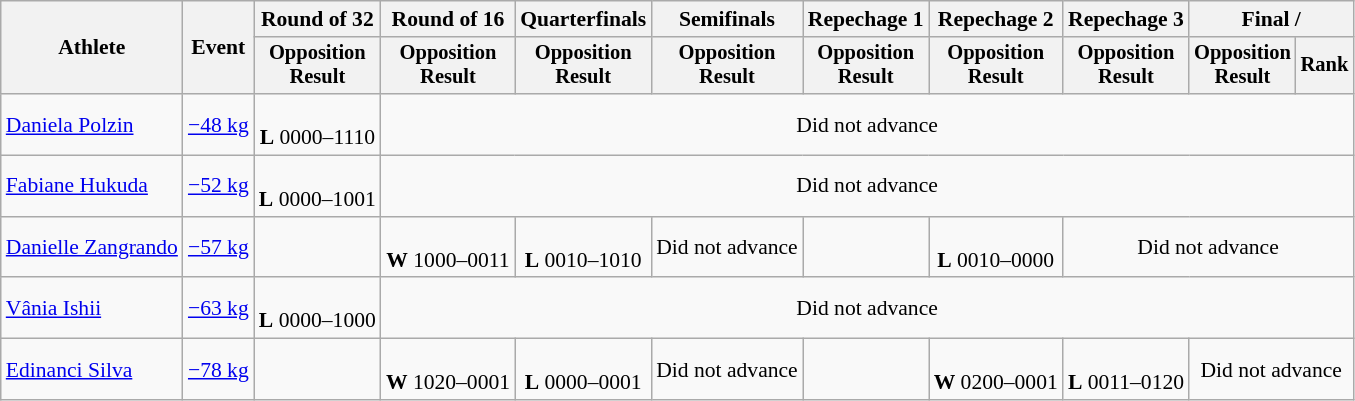<table class="wikitable" style="font-size:90%">
<tr>
<th rowspan="2">Athlete</th>
<th rowspan="2">Event</th>
<th>Round of 32</th>
<th>Round of 16</th>
<th>Quarterfinals</th>
<th>Semifinals</th>
<th>Repechage 1</th>
<th>Repechage 2</th>
<th>Repechage 3</th>
<th colspan=2>Final / </th>
</tr>
<tr style="font-size:95%">
<th>Opposition<br>Result</th>
<th>Opposition<br>Result</th>
<th>Opposition<br>Result</th>
<th>Opposition<br>Result</th>
<th>Opposition<br>Result</th>
<th>Opposition<br>Result</th>
<th>Opposition<br>Result</th>
<th>Opposition<br>Result</th>
<th>Rank</th>
</tr>
<tr align=center>
<td align=left><a href='#'>Daniela Polzin</a></td>
<td align=left><a href='#'>−48 kg</a></td>
<td><br><strong>L</strong> 0000–1110</td>
<td colspan=8>Did not advance</td>
</tr>
<tr align=center>
<td align=left><a href='#'>Fabiane Hukuda</a></td>
<td align=left><a href='#'>−52 kg</a></td>
<td><br><strong>L</strong> 0000–1001</td>
<td colspan=8>Did not advance</td>
</tr>
<tr align=center>
<td align=left><a href='#'>Danielle Zangrando</a></td>
<td align=left><a href='#'>−57 kg</a></td>
<td></td>
<td><br><strong>W</strong> 1000–0011</td>
<td><br><strong>L</strong> 0010–1010</td>
<td>Did not advance</td>
<td></td>
<td><br><strong>L</strong> 0010–0000</td>
<td colspan=3>Did not advance</td>
</tr>
<tr align=center>
<td align=left><a href='#'>Vânia Ishii</a></td>
<td align=left><a href='#'>−63 kg</a></td>
<td><br><strong>L</strong> 0000–1000</td>
<td colspan=8>Did not advance</td>
</tr>
<tr align=center>
<td align=left><a href='#'>Edinanci Silva</a></td>
<td align=left><a href='#'>−78 kg</a></td>
<td></td>
<td><br><strong>W</strong> 1020–0001</td>
<td><br><strong>L</strong> 0000–0001</td>
<td>Did not advance</td>
<td></td>
<td><br><strong>W</strong> 0200–0001</td>
<td><br><strong>L</strong> 0011–0120</td>
<td colspan=2>Did not advance</td>
</tr>
</table>
